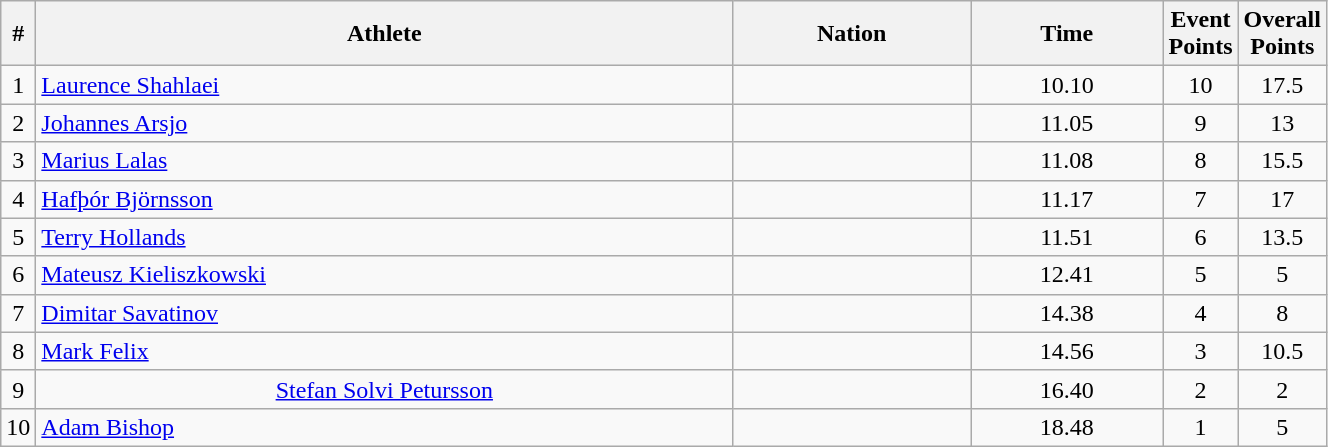<table class="wikitable sortable" style="text-align:center;width: 70%;">
<tr>
<th scope="col" style="width: 10px;">#</th>
<th scope="col">Athlete</th>
<th scope="col">Nation</th>
<th scope="col">Time</th>
<th scope="col" style="width: 10px;">Event Points</th>
<th scope="col" style="width: 10px;">Overall Points</th>
</tr>
<tr>
<td>1</td>
<td align=left><a href='#'>Laurence Shahlaei</a></td>
<td align=left></td>
<td>10.10</td>
<td>10</td>
<td>17.5</td>
</tr>
<tr>
<td>2</td>
<td align=left><a href='#'>Johannes Arsjo</a></td>
<td align=left></td>
<td>11.05</td>
<td>9</td>
<td>13</td>
</tr>
<tr>
<td>3</td>
<td align=left><a href='#'>Marius Lalas</a></td>
<td align=left></td>
<td>11.08</td>
<td>8</td>
<td>15.5</td>
</tr>
<tr>
<td>4</td>
<td align=left><a href='#'>Hafþór Björnsson</a></td>
<td align=left></td>
<td>11.17</td>
<td>7</td>
<td>17</td>
</tr>
<tr>
<td>5</td>
<td align=left><a href='#'>Terry Hollands</a></td>
<td align=left></td>
<td>11.51</td>
<td>6</td>
<td>13.5</td>
</tr>
<tr>
<td>6</td>
<td align=left><a href='#'>Mateusz Kieliszkowski</a></td>
<td align=left></td>
<td>12.41</td>
<td>5</td>
<td>5</td>
</tr>
<tr>
<td>7</td>
<td align=left><a href='#'>Dimitar Savatinov</a></td>
<td align=left></td>
<td>14.38</td>
<td>4</td>
<td>8</td>
</tr>
<tr>
<td>8</td>
<td align=left><a href='#'>Mark Felix</a></td>
<td align=left></td>
<td>14.56</td>
<td>3</td>
<td>10.5</td>
</tr>
<tr>
<td>9</td>
<td><a href='#'>Stefan Solvi Petursson</a></td>
<td align=left></td>
<td>16.40</td>
<td>2</td>
<td>2</td>
</tr>
<tr>
<td>10</td>
<td align=left><a href='#'>Adam Bishop</a></td>
<td align=left></td>
<td>18.48</td>
<td>1</td>
<td>5</td>
</tr>
</table>
